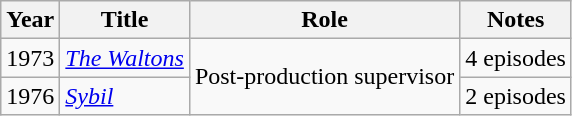<table class="wikitable">
<tr>
<th>Year</th>
<th>Title</th>
<th>Role</th>
<th>Notes</th>
</tr>
<tr>
<td>1973</td>
<td><em><a href='#'>The Waltons</a></em></td>
<td rowspan=2>Post-production supervisor</td>
<td>4 episodes</td>
</tr>
<tr>
<td>1976</td>
<td><em><a href='#'>Sybil</a></em></td>
<td>2 episodes</td>
</tr>
</table>
